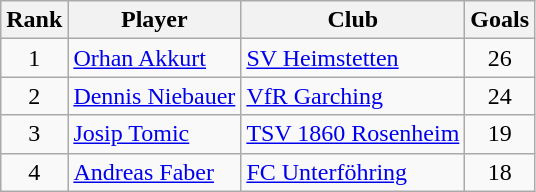<table class="wikitable" style="text-align:center">
<tr>
<th>Rank</th>
<th>Player</th>
<th>Club</th>
<th>Goals</th>
</tr>
<tr>
<td>1</td>
<td align="left"> <a href='#'>Orhan Akkurt</a></td>
<td align="left"><a href='#'>SV Heimstetten</a></td>
<td>26</td>
</tr>
<tr>
<td>2</td>
<td align="left"> <a href='#'>Dennis Niebauer</a></td>
<td align="left"><a href='#'>VfR Garching</a></td>
<td>24</td>
</tr>
<tr>
<td>3</td>
<td align="left"> <a href='#'>Josip Tomic</a></td>
<td align="left"><a href='#'>TSV 1860 Rosenheim</a></td>
<td>19</td>
</tr>
<tr>
<td>4</td>
<td align="left"> <a href='#'>Andreas Faber</a></td>
<td align="left"><a href='#'>FC Unterföhring</a></td>
<td>18</td>
</tr>
</table>
